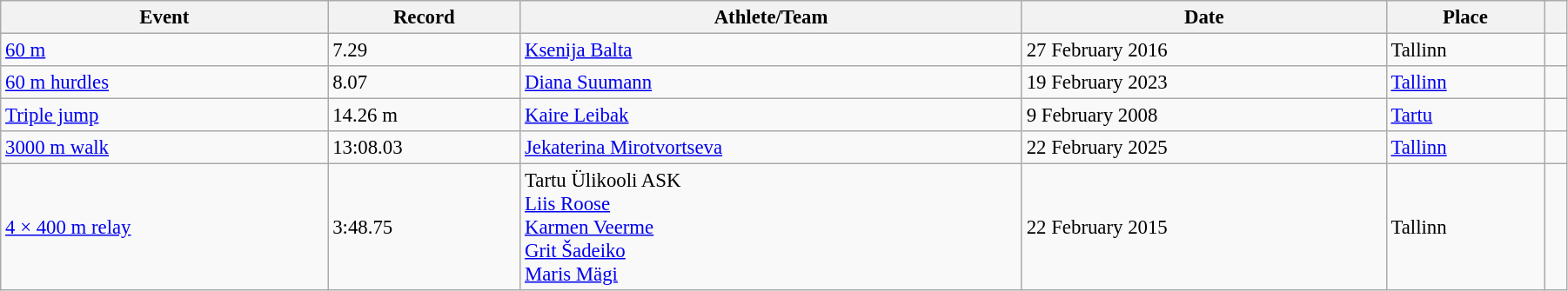<table class="wikitable" style="font-size:95%; width: 95%;">
<tr>
<th>Event</th>
<th>Record</th>
<th>Athlete/Team</th>
<th>Date</th>
<th>Place</th>
<th></th>
</tr>
<tr>
<td><a href='#'>60 m</a></td>
<td>7.29 </td>
<td><a href='#'>Ksenija Balta</a></td>
<td>27 February 2016</td>
<td>Tallinn</td>
<td></td>
</tr>
<tr>
<td><a href='#'>60 m hurdles</a></td>
<td>8.07 </td>
<td><a href='#'>Diana Suumann</a></td>
<td>19 February 2023</td>
<td><a href='#'>Tallinn</a></td>
<td></td>
</tr>
<tr>
<td><a href='#'>Triple jump</a></td>
<td>14.26 m </td>
<td><a href='#'>Kaire Leibak</a></td>
<td>9 February 2008</td>
<td><a href='#'>Tartu</a></td>
<td></td>
</tr>
<tr>
<td><a href='#'>3000 m walk</a></td>
<td>13:08.03 </td>
<td><a href='#'>Jekaterina Mirotvortseva</a></td>
<td>22 February 2025</td>
<td><a href='#'>Tallinn</a></td>
<td></td>
</tr>
<tr>
<td><a href='#'>4 × 400 m relay</a></td>
<td>3:48.75 </td>
<td>Tartu Ülikooli ASK<br><a href='#'>Liis Roose</a><br><a href='#'>Karmen Veerme</a><br><a href='#'>Grit Šadeiko</a><br><a href='#'>Maris Mägi</a></td>
<td>22 February 2015</td>
<td>Tallinn</td>
<td></td>
</tr>
</table>
